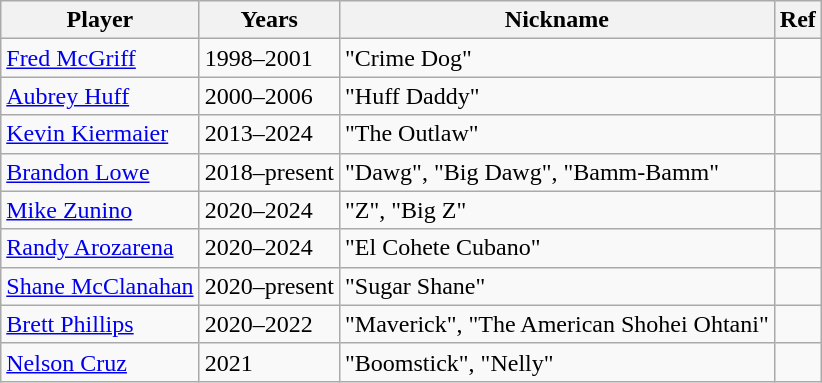<table class="wikitable sortable">
<tr>
<th>Player</th>
<th>Years</th>
<th>Nickname</th>
<th>Ref</th>
</tr>
<tr>
<td><a href='#'>Fred McGriff</a></td>
<td>1998–2001</td>
<td>"Crime Dog"</td>
<td></td>
</tr>
<tr>
<td><a href='#'>Aubrey Huff</a></td>
<td>2000–2006</td>
<td>"Huff Daddy"</td>
<td></td>
</tr>
<tr>
<td><a href='#'>Kevin Kiermaier</a></td>
<td>2013–2024</td>
<td>"The Outlaw"</td>
<td></td>
</tr>
<tr>
<td><a href='#'>Brandon Lowe</a></td>
<td>2018–present</td>
<td>"Dawg", "Big Dawg", "Bamm-Bamm"</td>
<td></td>
</tr>
<tr>
<td><a href='#'>Mike Zunino</a></td>
<td>2020–2024</td>
<td>"Z", "Big Z"</td>
<td></td>
</tr>
<tr>
<td><a href='#'>Randy Arozarena</a></td>
<td>2020–2024</td>
<td>"El Cohete Cubano"</td>
<td></td>
</tr>
<tr>
<td><a href='#'>Shane McClanahan</a></td>
<td>2020–present</td>
<td>"Sugar Shane"</td>
<td></td>
</tr>
<tr>
<td><a href='#'>Brett Phillips</a></td>
<td>2020–2022</td>
<td>"Maverick", "The American Shohei Ohtani"</td>
<td></td>
</tr>
<tr>
<td><a href='#'>Nelson Cruz</a></td>
<td>2021</td>
<td>"Boomstick", "Nelly"</td>
<td></td>
</tr>
</table>
